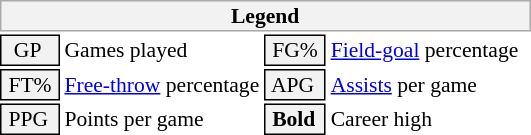<table class="toccolours" style="font-size: 90%; white-space: nowrap;">
<tr>
<th colspan="6" style="background:#f2f2f2; border:1px solid #aaa;">Legend</th>
</tr>
<tr>
<td style="background:#f2f2f2; border:1px solid black;">  GP</td>
<td>Games played</td>
<td style="background:#f2f2f2; border:1px solid black;"> FG% </td>
<td style="padding-right: 8px"><a href='#'>Field-goal</a> percentage</td>
</tr>
<tr>
<td style="background:#f2f2f2; border:1px solid black;"> FT% </td>
<td><a href='#'>Free-throw</a> percentage</td>
<td style="background:#f2f2f2; border:1px solid black;"> APG </td>
<td><a href='#'>Assists</a> per game</td>
</tr>
<tr>
<td style="background:#f2f2f2; border:1px solid black;"> PPG </td>
<td>Points per game</td>
<td style="background-color: #F2F2F2; border: 1px solid black"> <strong>Bold</strong> </td>
<td>Career high</td>
</tr>
<tr>
</tr>
</table>
